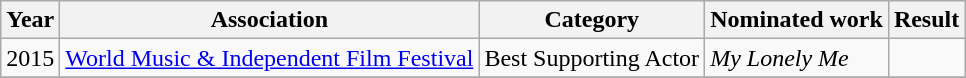<table class="wikitable sortable">
<tr>
<th>Year</th>
<th>Association</th>
<th>Category</th>
<th>Nominated work</th>
<th>Result</th>
</tr>
<tr>
<td>2015</td>
<td><a href='#'>World Music & Independent Film Festival</a></td>
<td>Best Supporting Actor</td>
<td><em>My Lonely Me</em></td>
<td></td>
</tr>
<tr>
</tr>
</table>
